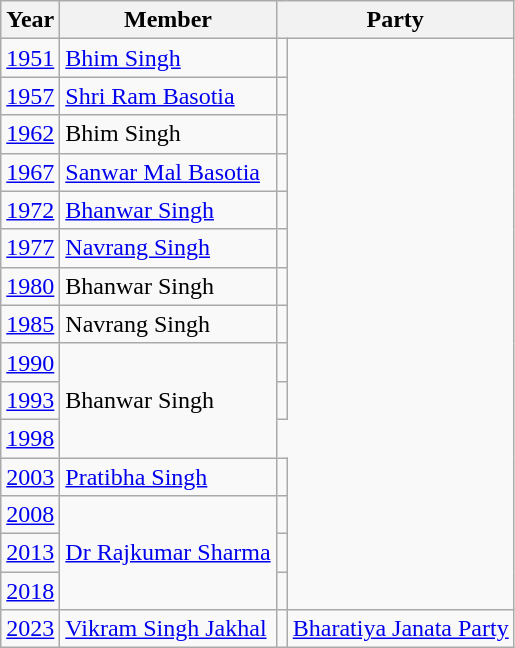<table class="wikitable sortable">
<tr>
<th>Year</th>
<th>Member</th>
<th colspan=2>Party</th>
</tr>
<tr>
<td><a href='#'>1951</a></td>
<td><a href='#'>Bhim Singh</a></td>
<td></td>
</tr>
<tr>
<td><a href='#'>1957</a></td>
<td><a href='#'>Shri Ram Basotia</a></td>
<td></td>
</tr>
<tr>
<td><a href='#'>1962</a></td>
<td>Bhim Singh</td>
<td></td>
</tr>
<tr>
<td><a href='#'>1967</a></td>
<td><a href='#'>Sanwar Mal Basotia</a></td>
<td></td>
</tr>
<tr>
<td><a href='#'>1972</a></td>
<td><a href='#'>Bhanwar Singh</a></td>
<td></td>
</tr>
<tr>
<td><a href='#'>1977</a></td>
<td><a href='#'>Navrang Singh</a></td>
<td></td>
</tr>
<tr>
<td><a href='#'>1980</a></td>
<td>Bhanwar Singh</td>
<td></td>
</tr>
<tr>
<td><a href='#'>1985</a></td>
<td>Navrang Singh</td>
<td></td>
</tr>
<tr>
<td><a href='#'>1990</a></td>
<td rowspan=3>Bhanwar Singh</td>
<td></td>
</tr>
<tr>
<td><a href='#'>1993</a></td>
<td></td>
</tr>
<tr>
<td><a href='#'>1998</a></td>
</tr>
<tr>
<td><a href='#'>2003</a></td>
<td><a href='#'>Pratibha Singh</a></td>
<td></td>
</tr>
<tr>
<td><a href='#'>2008</a></td>
<td rowspan=3><a href='#'>Dr Rajkumar Sharma</a></td>
<td></td>
</tr>
<tr>
<td><a href='#'>2013</a></td>
<td></td>
</tr>
<tr>
<td><a href='#'>2018</a></td>
<td></td>
</tr>
<tr>
<td><a href='#'>2023</a></td>
<td><a href='#'>Vikram Singh Jakhal</a></td>
<td></td>
<td><a href='#'>Bharatiya Janata Party</a></td>
</tr>
</table>
